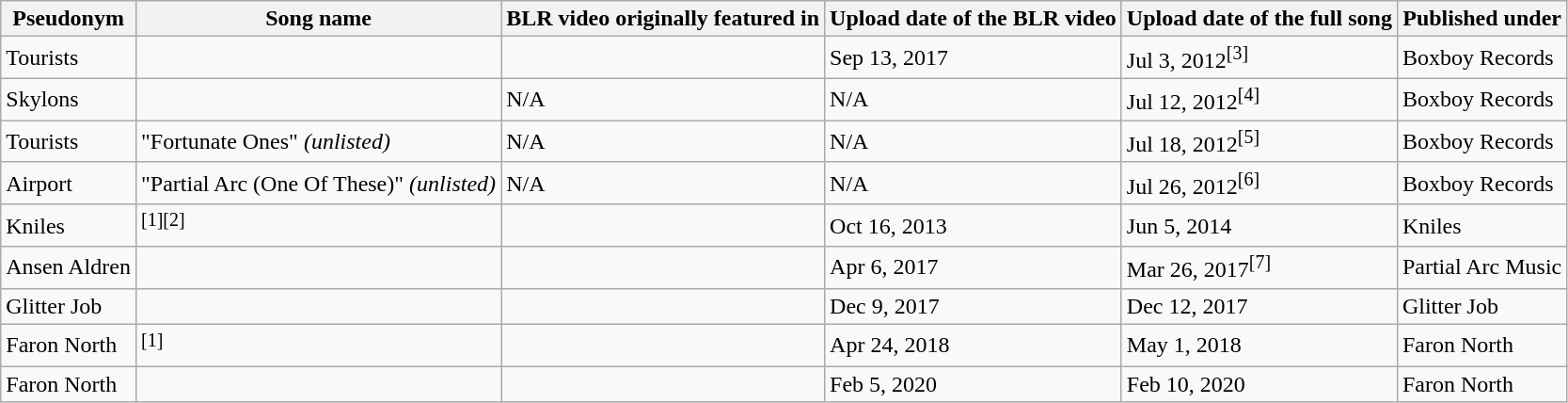<table class="wikitable">
<tr>
<th>Pseudonym</th>
<th>Song name</th>
<th>BLR video originally featured in</th>
<th>Upload date of the BLR video</th>
<th>Upload date of the full song</th>
<th>Published under</th>
</tr>
<tr>
<td>Tourists</td>
<td></td>
<td></td>
<td>Sep 13, 2017</td>
<td>Jul 3, 2012<sup>[3]</sup></td>
<td>Boxboy Records</td>
</tr>
<tr>
<td>Skylons</td>
<td></td>
<td>N/A</td>
<td>N/A</td>
<td>Jul 12, 2012<sup>[4]</sup></td>
<td>Boxboy Records</td>
</tr>
<tr>
<td>Tourists</td>
<td>"Fortunate Ones" <em>(unlisted)</em></td>
<td>N/A</td>
<td>N/A</td>
<td>Jul 18, 2012<sup>[5]</sup></td>
<td>Boxboy Records</td>
</tr>
<tr>
<td>Airport</td>
<td>"Partial Arc (One Of These)" <em>(unlisted)</em></td>
<td>N/A</td>
<td>N/A</td>
<td>Jul 26, 2012<sup>[6]</sup></td>
<td>Boxboy Records</td>
</tr>
<tr>
<td>Kniles</td>
<td><sup>[1][2]</sup></td>
<td></td>
<td>Oct 16, 2013</td>
<td>Jun 5, 2014</td>
<td>Kniles</td>
</tr>
<tr>
<td>Ansen Aldren</td>
<td></td>
<td></td>
<td>Apr 6, 2017</td>
<td>Mar 26, 2017<sup>[7]</sup></td>
<td>Partial Arc Music</td>
</tr>
<tr>
<td>Glitter Job</td>
<td></td>
<td></td>
<td>Dec 9, 2017</td>
<td>Dec 12, 2017</td>
<td>Glitter Job</td>
</tr>
<tr>
<td>Faron North</td>
<td><sup>[1]</sup></td>
<td></td>
<td>Apr 24, 2018</td>
<td>May 1, 2018</td>
<td>Faron North</td>
</tr>
<tr>
<td>Faron North</td>
<td></td>
<td></td>
<td>Feb 5, 2020</td>
<td>Feb 10, 2020</td>
<td>Faron North</td>
</tr>
</table>
